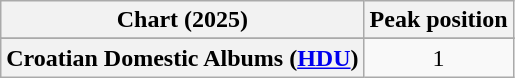<table class="wikitable plainrowheaders" style="text-align:center">
<tr>
<th scope="col">Chart (2025)</th>
<th scope="col">Peak position</th>
</tr>
<tr>
</tr>
<tr>
<th scope="row">Croatian Domestic Albums (<a href='#'>HDU</a>)</th>
<td>1</td>
</tr>
</table>
